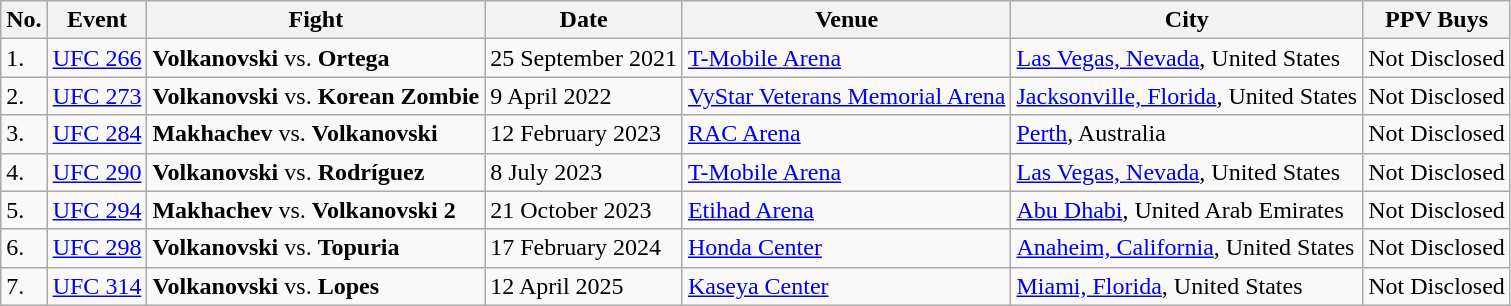<table class="wikitable">
<tr>
<th>No.</th>
<th>Event</th>
<th>Fight</th>
<th>Date</th>
<th>Venue</th>
<th>City</th>
<th>PPV Buys</th>
</tr>
<tr>
<td>1.</td>
<td><a href='#'>UFC 266</a></td>
<td><strong>Volkanovski</strong> vs. <strong>Ortega</strong></td>
<td>25 September 2021</td>
<td><a href='#'>T-Mobile Arena</a></td>
<td><a href='#'>Las Vegas, Nevada</a>, United States</td>
<td>Not Disclosed</td>
</tr>
<tr>
<td>2.</td>
<td><a href='#'>UFC 273</a></td>
<td><strong>Volkanovski</strong> vs. <strong>Korean Zombie</strong></td>
<td>9 April 2022</td>
<td><a href='#'>VyStar Veterans Memorial Arena</a></td>
<td><a href='#'>Jacksonville, Florida</a>, United States</td>
<td>Not Disclosed</td>
</tr>
<tr>
<td>3.</td>
<td><a href='#'>UFC 284</a></td>
<td><strong>Makhachev</strong> vs. <strong>Volkanovski</strong></td>
<td>12 February 2023</td>
<td><a href='#'>RAC Arena</a></td>
<td><a href='#'>Perth</a>, Australia</td>
<td>Not Disclosed</td>
</tr>
<tr>
<td>4.</td>
<td><a href='#'>UFC 290</a></td>
<td><strong>Volkanovski</strong> vs. <strong>Rodríguez</strong></td>
<td>8 July 2023</td>
<td><a href='#'>T-Mobile Arena</a></td>
<td><a href='#'>Las Vegas, Nevada</a>, United States</td>
<td>Not Disclosed</td>
</tr>
<tr>
<td>5.</td>
<td><a href='#'>UFC 294</a></td>
<td><strong>Makhachev</strong> vs. <strong>Volkanovski 2</strong></td>
<td>21 October 2023</td>
<td><a href='#'>Etihad Arena</a></td>
<td><a href='#'>Abu Dhabi</a>, United Arab Emirates</td>
<td>Not Disclosed</td>
</tr>
<tr>
<td>6.</td>
<td><a href='#'>UFC 298</a></td>
<td><strong>Volkanovski</strong> vs. <strong>Topuria</strong></td>
<td>17 February 2024</td>
<td><a href='#'>Honda Center</a></td>
<td><a href='#'>Anaheim, California</a>, United States</td>
<td>Not Disclosed</td>
</tr>
<tr>
<td>7.</td>
<td><a href='#'>UFC 314</a></td>
<td><strong>Volkanovski</strong> vs. <strong>Lopes</strong></td>
<td>12 April 2025</td>
<td><a href='#'>Kaseya Center</a></td>
<td><a href='#'>Miami, Florida</a>, United States</td>
<td>Not Disclosed</td>
</tr>
</table>
